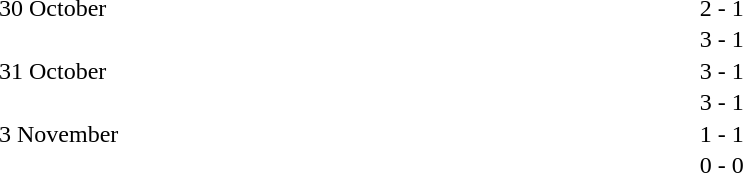<table cellspacing=1 width=85%>
<tr>
<th width=15%></th>
<th width=25%></th>
<th width=10%></th>
<th width=25%></th>
<th width=25%></th>
</tr>
<tr>
<td>30 October</td>
<td align=right></td>
<td align=center>2 - 1</td>
<td></td>
</tr>
<tr>
<td></td>
<td align=right></td>
<td align=center>3 - 1</td>
<td></td>
</tr>
<tr>
<td>31 October</td>
<td align=right></td>
<td align=center>3 - 1</td>
<td></td>
</tr>
<tr>
<td></td>
<td align=right></td>
<td align=center>3 - 1</td>
<td></td>
</tr>
<tr>
<td>3 November</td>
<td align=right></td>
<td align=center>1 - 1</td>
<td></td>
</tr>
<tr>
<td></td>
<td align=right></td>
<td align=center>0 - 0</td>
<td></td>
</tr>
</table>
